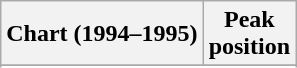<table class="wikitable sortable">
<tr>
<th align="left">Chart (1994–1995)</th>
<th align="center">Peak<br>position</th>
</tr>
<tr>
</tr>
<tr>
</tr>
</table>
